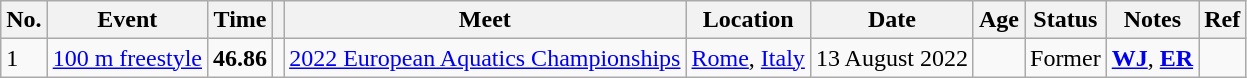<table class="wikitable">
<tr>
<th>No.</th>
<th>Event</th>
<th>Time</th>
<th></th>
<th>Meet</th>
<th>Location</th>
<th>Date</th>
<th>Age</th>
<th>Status</th>
<th>Notes</th>
<th>Ref</th>
</tr>
<tr>
<td>1</td>
<td><a href='#'>100 m freestyle</a></td>
<td style="text-align:center;"><strong>46.86</strong></td>
<td></td>
<td><a href='#'>2022 European Aquatics Championships</a></td>
<td><a href='#'>Rome</a>, <a href='#'>Italy</a></td>
<td>13 August 2022</td>
<td style="text-align:center;"></td>
<td style="text-align:center;">Former</td>
<td style="text-align:center;"><strong><a href='#'>WJ</a></strong>, <strong><a href='#'>ER</a></strong></td>
<td style="text-align:center;"></td>
</tr>
</table>
